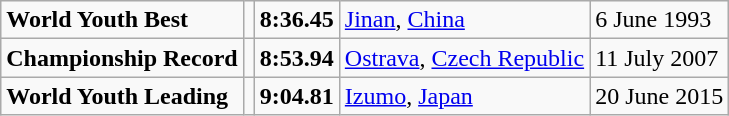<table class="wikitable">
<tr>
<td><strong>World Youth Best</strong></td>
<td></td>
<td><strong>8:36.45</strong></td>
<td><a href='#'>Jinan</a>, <a href='#'>China</a></td>
<td>6 June 1993</td>
</tr>
<tr>
<td><strong>Championship Record</strong></td>
<td></td>
<td><strong>8:53.94</strong></td>
<td><a href='#'>Ostrava</a>, <a href='#'>Czech Republic</a></td>
<td>11 July 2007</td>
</tr>
<tr>
<td><strong>World Youth Leading</strong></td>
<td></td>
<td><strong>9:04.81</strong></td>
<td><a href='#'>Izumo</a>, <a href='#'>Japan</a></td>
<td>20 June 2015</td>
</tr>
</table>
